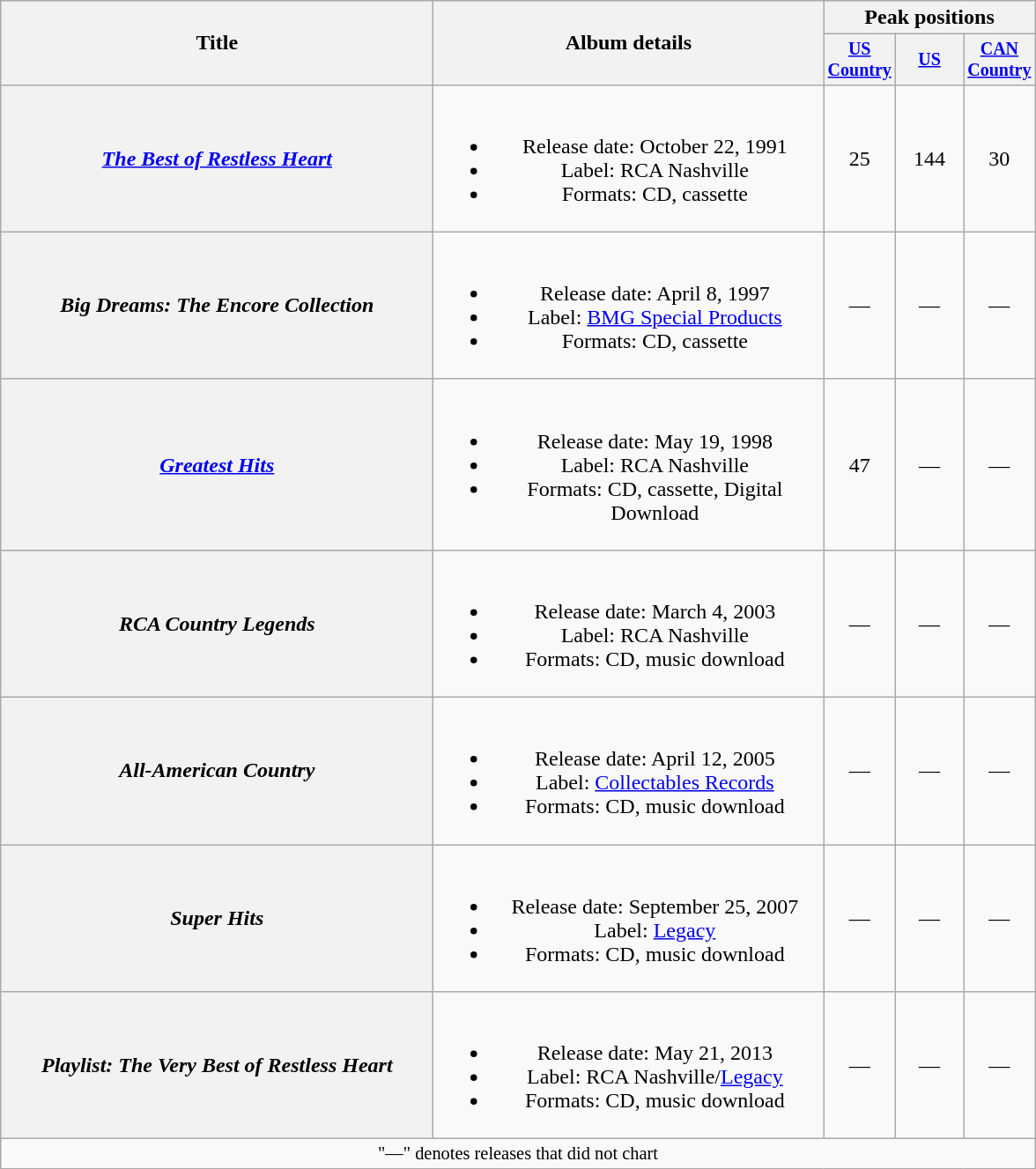<table class="wikitable plainrowheaders" style="text-align:center;">
<tr>
<th rowspan="2" style="width:20em;">Title</th>
<th rowspan="2" style="width:18em;">Album details</th>
<th colspan="3">Peak positions</th>
</tr>
<tr style="font-size:smaller;">
<th width="45"><a href='#'>US Country</a><br></th>
<th width="45"><a href='#'>US</a><br></th>
<th width="45"><a href='#'>CAN Country</a><br></th>
</tr>
<tr>
<th scope="row"><em><a href='#'>The Best of Restless Heart</a></em></th>
<td><br><ul><li>Release date: October 22, 1991</li><li>Label: RCA Nashville</li><li>Formats: CD, cassette</li></ul></td>
<td>25</td>
<td>144</td>
<td>30</td>
</tr>
<tr>
<th scope="row"><em>Big Dreams: The Encore Collection</em></th>
<td><br><ul><li>Release date: April 8, 1997</li><li>Label: <a href='#'>BMG Special Products</a></li><li>Formats: CD, cassette</li></ul></td>
<td>—</td>
<td>—</td>
<td>—</td>
</tr>
<tr>
<th scope="row"><em><a href='#'>Greatest Hits</a></em></th>
<td><br><ul><li>Release date: May 19, 1998</li><li>Label: RCA Nashville</li><li>Formats: CD, cassette, Digital Download</li></ul></td>
<td>47</td>
<td>—</td>
<td>—</td>
</tr>
<tr>
<th scope="row"><em>RCA Country Legends</em></th>
<td><br><ul><li>Release date: March 4, 2003</li><li>Label: RCA Nashville</li><li>Formats: CD, music download</li></ul></td>
<td>—</td>
<td>—</td>
<td>—</td>
</tr>
<tr>
<th scope="row"><em>All-American Country</em></th>
<td><br><ul><li>Release date: April 12, 2005</li><li>Label: <a href='#'>Collectables Records</a></li><li>Formats: CD, music download</li></ul></td>
<td>—</td>
<td>—</td>
<td>—</td>
</tr>
<tr>
<th scope="row"><em>Super Hits</em></th>
<td><br><ul><li>Release date: September 25, 2007</li><li>Label: <a href='#'>Legacy</a></li><li>Formats: CD, music download</li></ul></td>
<td>—</td>
<td>—</td>
<td>—</td>
</tr>
<tr>
<th scope="row"><em>Playlist: The Very Best of Restless Heart</em></th>
<td><br><ul><li>Release date: May 21, 2013</li><li>Label: RCA Nashville/<a href='#'>Legacy</a></li><li>Formats: CD, music download</li></ul></td>
<td>—</td>
<td>—</td>
<td>—</td>
</tr>
<tr>
<td colspan="5" style="font-size:85%">"—" denotes releases that did not chart</td>
</tr>
</table>
